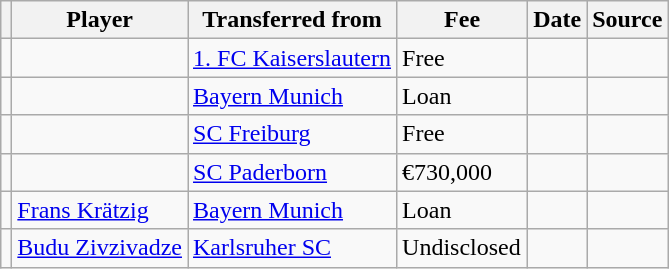<table class="wikitable plainrowheaders sortable">
<tr>
<th></th>
<th scope="col">Player</th>
<th>Transferred from</th>
<th style="width: 80px;">Fee</th>
<th scope="col">Date</th>
<th scope="col">Source</th>
</tr>
<tr>
<td align="center"></td>
<td></td>
<td> <a href='#'>1. FC Kaiserslautern</a></td>
<td>Free</td>
<td></td>
<td></td>
</tr>
<tr>
<td align="center"></td>
<td></td>
<td> <a href='#'>Bayern Munich</a></td>
<td>Loan</td>
<td></td>
<td></td>
</tr>
<tr>
<td align="center"></td>
<td></td>
<td> <a href='#'>SC Freiburg</a></td>
<td>Free</td>
<td></td>
<td></td>
</tr>
<tr>
<td align="center"></td>
<td></td>
<td> <a href='#'>SC Paderborn</a></td>
<td>€730,000</td>
<td></td>
<td></td>
</tr>
<tr>
<td align="center"></td>
<td> <a href='#'>Frans Krätzig</a></td>
<td> <a href='#'>Bayern Munich</a></td>
<td>Loan</td>
<td></td>
<td></td>
</tr>
<tr>
<td align="center"></td>
<td> <a href='#'>Budu Zivzivadze</a></td>
<td> <a href='#'>Karlsruher SC</a></td>
<td>Undisclosed</td>
<td></td>
<td></td>
</tr>
</table>
